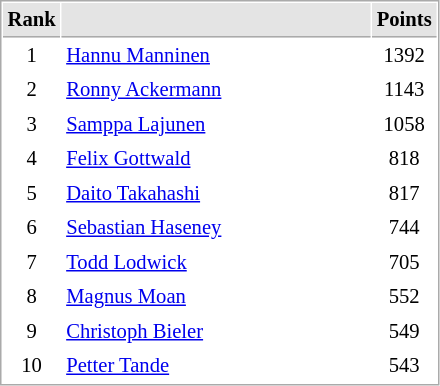<table cellspacing="1" cellpadding="3" style="border:1px solid #AAAAAA;font-size:86%">
<tr bgcolor="#E4E4E4">
<th style="border-bottom:1px solid #AAAAAA" width=10>Rank</th>
<th style="border-bottom:1px solid #AAAAAA" width=200></th>
<th style="border-bottom:1px solid #AAAAAA" width=20>Points</th>
</tr>
<tr align="center">
<td>1</td>
<td align="left"> <a href='#'>Hannu Manninen</a></td>
<td>1392</td>
</tr>
<tr align="center">
<td>2</td>
<td align="left"> <a href='#'>Ronny Ackermann</a></td>
<td>1143</td>
</tr>
<tr align="center">
<td>3</td>
<td align="left"> <a href='#'>Samppa Lajunen</a></td>
<td>1058</td>
</tr>
<tr align="center">
<td>4</td>
<td align="left"> <a href='#'>Felix Gottwald</a></td>
<td>818</td>
</tr>
<tr align="center">
<td>5</td>
<td align="left"> <a href='#'>Daito Takahashi</a></td>
<td>817</td>
</tr>
<tr align="center">
<td>6</td>
<td align="left"> <a href='#'>Sebastian Haseney</a></td>
<td>744</td>
</tr>
<tr align="center">
<td>7</td>
<td align="left"> <a href='#'>Todd Lodwick</a></td>
<td>705</td>
</tr>
<tr align="center">
<td>8</td>
<td align="left"> <a href='#'>Magnus Moan</a></td>
<td>552</td>
</tr>
<tr align="center">
<td>9</td>
<td align="left"> <a href='#'>Christoph Bieler</a></td>
<td>549</td>
</tr>
<tr align="center">
<td>10</td>
<td align="left"> <a href='#'>Petter Tande</a></td>
<td>543</td>
</tr>
</table>
